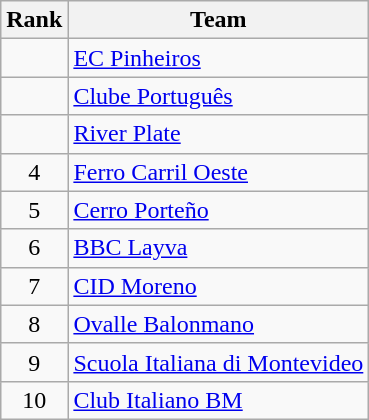<table class="wikitable">
<tr>
<th>Rank</th>
<th>Team</th>
</tr>
<tr>
<td align=center></td>
<td> <a href='#'>EC Pinheiros</a></td>
</tr>
<tr>
<td align=center></td>
<td> <a href='#'>Clube Português</a></td>
</tr>
<tr>
<td align=center></td>
<td> <a href='#'>River Plate</a></td>
</tr>
<tr>
<td align=center>4</td>
<td> <a href='#'>Ferro Carril Oeste</a></td>
</tr>
<tr>
<td align=center>5</td>
<td> <a href='#'>Cerro Porteño</a></td>
</tr>
<tr>
<td align=center>6</td>
<td> <a href='#'>BBC Layva</a></td>
</tr>
<tr>
<td align=center>7</td>
<td> <a href='#'>CID Moreno</a></td>
</tr>
<tr>
<td align=center>8</td>
<td> <a href='#'>Ovalle Balonmano</a></td>
</tr>
<tr>
<td align=center>9</td>
<td> <a href='#'>Scuola Italiana di Montevideo</a></td>
</tr>
<tr>
<td align=center>10</td>
<td> <a href='#'>Club Italiano BM</a></td>
</tr>
</table>
